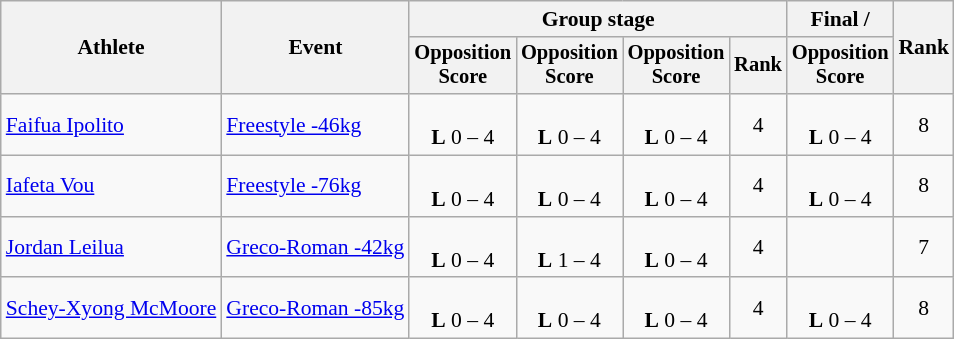<table class="wikitable" style="font-size:90%">
<tr>
<th rowspan=2>Athlete</th>
<th rowspan=2>Event</th>
<th colspan=4>Group stage</th>
<th>Final / </th>
<th rowspan=2>Rank</th>
</tr>
<tr style="font-size:95%">
<th>Opposition<br>Score</th>
<th>Opposition<br>Score</th>
<th>Opposition<br>Score</th>
<th>Rank</th>
<th>Opposition<br>Score</th>
</tr>
<tr align=center>
<td align=left><a href='#'>Faifua Ipolito</a></td>
<td align=left><a href='#'>Freestyle -46kg</a></td>
<td><br><strong>L</strong> 0 – 4</td>
<td><br><strong>L</strong> 0 – 4</td>
<td><br><strong>L</strong> 0 – 4</td>
<td>4 </td>
<td><br><strong>L</strong> 0 – 4</td>
<td>8</td>
</tr>
<tr align=center>
<td align=left><a href='#'>Iafeta Vou</a></td>
<td align=left><a href='#'>Freestyle -76kg</a></td>
<td><br><strong>L</strong> 0 – 4</td>
<td><br><strong>L</strong> 0 – 4</td>
<td><br><strong>L</strong> 0 – 4</td>
<td>4 </td>
<td><br><strong>L</strong> 0 – 4</td>
<td>8</td>
</tr>
<tr align=center>
<td align=left><a href='#'>Jordan Leilua</a></td>
<td align=left><a href='#'>Greco-Roman -42kg</a></td>
<td><br><strong>L</strong> 0 – 4</td>
<td><br><strong>L</strong> 1 – 4</td>
<td><br><strong>L</strong> 0 – 4</td>
<td>4</td>
<td></td>
<td>7</td>
</tr>
<tr align=center>
<td align=left><a href='#'>Schey-Xyong McMoore</a></td>
<td align=left><a href='#'>Greco-Roman -85kg</a></td>
<td><br><strong>L</strong> 0 – 4</td>
<td><br><strong>L</strong> 0 – 4</td>
<td><br><strong>L</strong> 0 – 4</td>
<td>4 </td>
<td><br><strong>L</strong> 0 – 4</td>
<td>8</td>
</tr>
</table>
